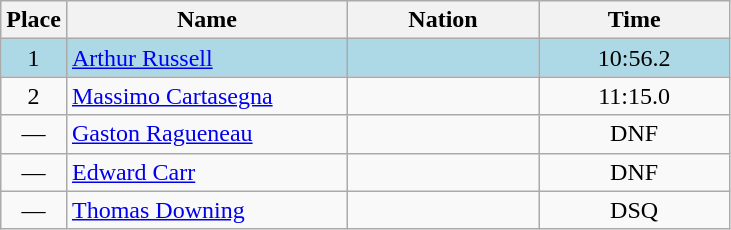<table class=wikitable>
<tr>
<th width=20>Place</th>
<th width=180>Name</th>
<th width=120>Nation</th>
<th width=120>Time</th>
</tr>
<tr bgcolor=lightblue>
<td align=center>1</td>
<td><a href='#'>Arthur Russell</a></td>
<td></td>
<td align=center>10:56.2</td>
</tr>
<tr>
<td align=center>2</td>
<td><a href='#'>Massimo Cartasegna</a></td>
<td></td>
<td align=center>11:15.0</td>
</tr>
<tr>
<td align=center>—</td>
<td><a href='#'>Gaston Ragueneau</a></td>
<td></td>
<td align=center>DNF</td>
</tr>
<tr>
<td align=center>—</td>
<td><a href='#'>Edward Carr</a></td>
<td></td>
<td align=center>DNF</td>
</tr>
<tr>
<td align=center>—</td>
<td><a href='#'>Thomas Downing</a></td>
<td></td>
<td align=center>DSQ</td>
</tr>
</table>
